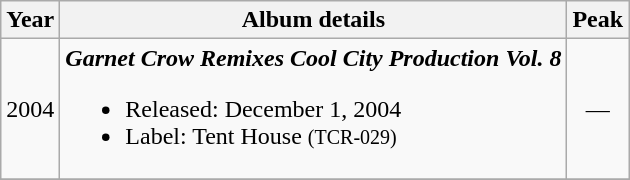<table class="wikitable">
<tr>
<th>Year</th>
<th>Album details</th>
<th>Peak</th>
</tr>
<tr>
<td>2004</td>
<td><strong><em>Garnet Crow Remixes Cool City Production Vol. 8</em></strong><br><ul><li>Released: December 1, 2004</li><li>Label: Tent House <small>(TCR-029)</small></li></ul></td>
<td align="center">—</td>
</tr>
<tr>
</tr>
</table>
